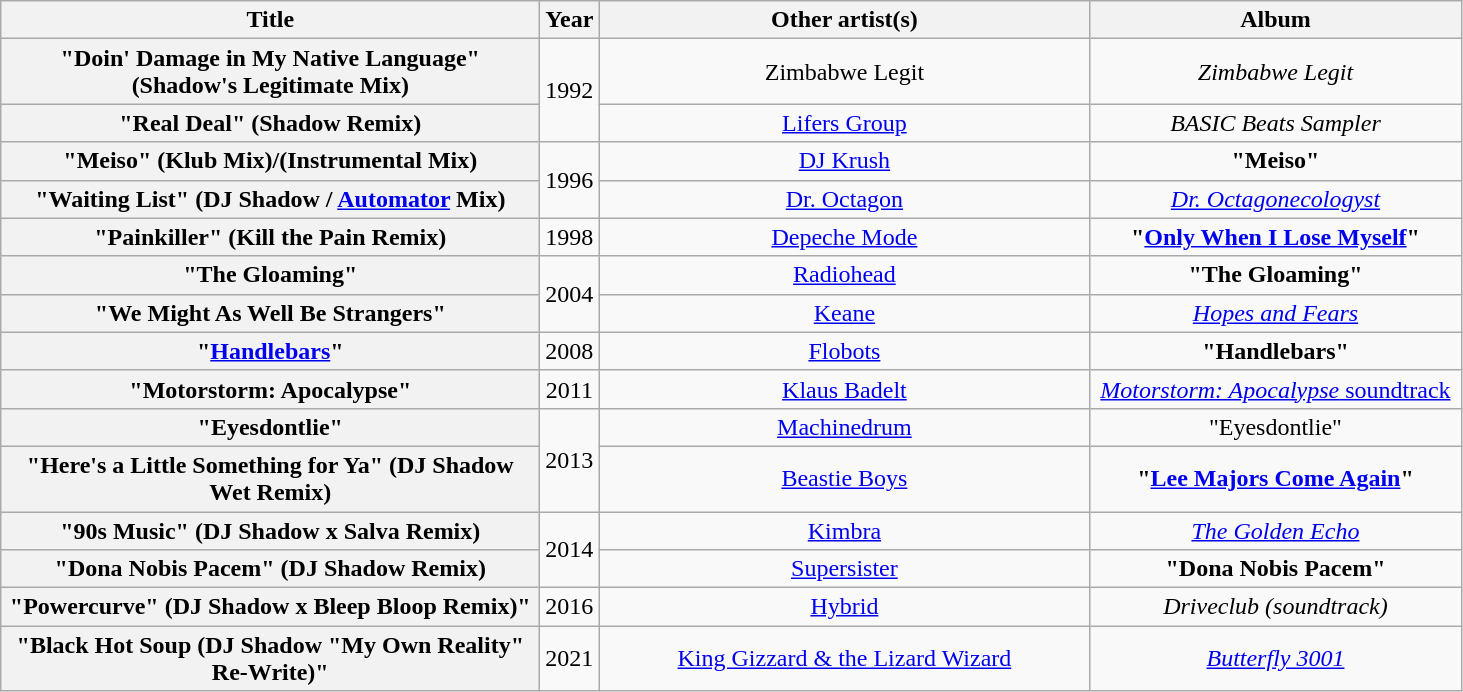<table class="wikitable plainrowheaders" style="text-align:center;" border="1">
<tr>
<th scope="col" style="width:22em;">Title</th>
<th scope="col">Year</th>
<th scope="col" style="width:20em;">Other artist(s)</th>
<th scope="col" style="width:15em;">Album</th>
</tr>
<tr>
<th scope="row">"Doin' Damage in My Native Language" (Shadow's Legitimate Mix)</th>
<td rowspan="2">1992</td>
<td>Zimbabwe Legit</td>
<td><em>Zimbabwe Legit</em></td>
</tr>
<tr>
<th scope="row">"Real Deal" (Shadow Remix)</th>
<td><a href='#'>Lifers Group</a></td>
<td><em>BASIC Beats Sampler</em></td>
</tr>
<tr>
<th scope="row">"Meiso" (Klub Mix)/(Instrumental Mix)</th>
<td rowspan="2">1996</td>
<td><a href='#'>DJ Krush</a></td>
<td><strong>"Meiso"</strong></td>
</tr>
<tr>
<th scope="row">"Waiting List" (DJ Shadow / <a href='#'>Automator</a> Mix)</th>
<td><a href='#'>Dr. Octagon</a></td>
<td><em><a href='#'>Dr. Octagonecologyst</a></em></td>
</tr>
<tr>
<th scope="row">"Painkiller" (Kill the Pain Remix)</th>
<td>1998</td>
<td><a href='#'>Depeche Mode</a></td>
<td><strong>"<a href='#'>Only When I Lose Myself</a>"</strong></td>
</tr>
<tr>
<th scope="row">"The Gloaming"</th>
<td rowspan="2">2004</td>
<td><a href='#'>Radiohead</a></td>
<td><strong>"The Gloaming"</strong></td>
</tr>
<tr>
<th scope="row">"We Might As Well Be Strangers"</th>
<td><a href='#'>Keane</a></td>
<td><em><a href='#'>Hopes and Fears</a></em></td>
</tr>
<tr>
<th scope="row">"<a href='#'>Handlebars</a>"</th>
<td>2008</td>
<td><a href='#'>Flobots</a></td>
<td><strong>"Handlebars"</strong></td>
</tr>
<tr>
<th scope="row">"Motorstorm: Apocalypse"</th>
<td>2011</td>
<td><a href='#'>Klaus Badelt</a></td>
<td><a href='#'><em>Motorstorm: Apocalypse</em> soundtrack</a></td>
</tr>
<tr>
<th>"Eyesdontlie"</th>
<td rowspan="2">2013</td>
<td><a href='#'>Machinedrum</a></td>
<td>"Eyesdontlie"</td>
</tr>
<tr>
<th scope="row">"Here's a Little Something for Ya" (DJ Shadow Wet Remix)</th>
<td><a href='#'>Beastie Boys</a></td>
<td><strong>"<a href='#'>Lee Majors Come Again</a>"</strong></td>
</tr>
<tr>
<th>"90s Music" (DJ Shadow x Salva Remix)</th>
<td rowspan="2">2014</td>
<td><a href='#'>Kimbra</a></td>
<td><em><a href='#'>The Golden Echo</a></em></td>
</tr>
<tr>
<th>"Dona Nobis Pacem" (DJ Shadow Remix)</th>
<td><a href='#'>Supersister</a></td>
<td><strong>"Dona Nobis Pacem"</strong></td>
</tr>
<tr>
<th>"Powercurve" (DJ Shadow x Bleep Bloop Remix)"</th>
<td>2016</td>
<td><a href='#'>Hybrid</a></td>
<td><em>Driveclub (soundtrack)</em></td>
</tr>
<tr>
<th scope="row">"Black Hot Soup (DJ Shadow "My Own Reality" Re-Write)"</th>
<td>2021</td>
<td><a href='#'>King Gizzard & the Lizard Wizard</a></td>
<td><em><a href='#'>Butterfly 3001</a></em></td>
</tr>
</table>
